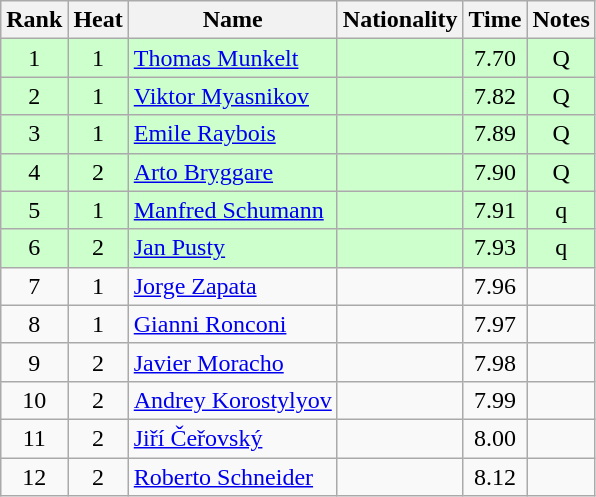<table class="wikitable sortable" style="text-align:center">
<tr>
<th>Rank</th>
<th>Heat</th>
<th>Name</th>
<th>Nationality</th>
<th>Time</th>
<th>Notes</th>
</tr>
<tr bgcolor=ccffcc>
<td>1</td>
<td>1</td>
<td align="left"><a href='#'>Thomas Munkelt</a></td>
<td align=left></td>
<td>7.70</td>
<td>Q</td>
</tr>
<tr bgcolor=ccffcc>
<td>2</td>
<td>1</td>
<td align="left"><a href='#'>Viktor Myasnikov</a></td>
<td align=left></td>
<td>7.82</td>
<td>Q</td>
</tr>
<tr bgcolor=ccffcc>
<td>3</td>
<td>1</td>
<td align="left"><a href='#'>Emile Raybois</a></td>
<td align=left></td>
<td>7.89</td>
<td>Q</td>
</tr>
<tr bgcolor=ccffcc>
<td>4</td>
<td>2</td>
<td align="left"><a href='#'>Arto Bryggare</a></td>
<td align=left></td>
<td>7.90</td>
<td>Q</td>
</tr>
<tr bgcolor=ccffcc>
<td>5</td>
<td>1</td>
<td align="left"><a href='#'>Manfred Schumann</a></td>
<td align=left></td>
<td>7.91</td>
<td>q</td>
</tr>
<tr bgcolor=ccffcc>
<td>6</td>
<td>2</td>
<td align="left"><a href='#'>Jan Pusty</a></td>
<td align=left></td>
<td>7.93</td>
<td>q</td>
</tr>
<tr>
<td>7</td>
<td>1</td>
<td align="left"><a href='#'>Jorge Zapata</a></td>
<td align=left></td>
<td>7.96</td>
<td></td>
</tr>
<tr>
<td>8</td>
<td>1</td>
<td align="left"><a href='#'>Gianni Ronconi</a></td>
<td align=left></td>
<td>7.97</td>
<td></td>
</tr>
<tr>
<td>9</td>
<td>2</td>
<td align="left"><a href='#'>Javier Moracho</a></td>
<td align=left></td>
<td>7.98</td>
<td></td>
</tr>
<tr>
<td>10</td>
<td>2</td>
<td align="left"><a href='#'>Andrey Korostylyov</a></td>
<td align=left></td>
<td>7.99</td>
<td></td>
</tr>
<tr>
<td>11</td>
<td>2</td>
<td align="left"><a href='#'>Jiří Čeřovský</a></td>
<td align=left></td>
<td>8.00</td>
<td></td>
</tr>
<tr>
<td>12</td>
<td>2</td>
<td align="left"><a href='#'>Roberto Schneider</a></td>
<td align=left></td>
<td>8.12</td>
<td></td>
</tr>
</table>
